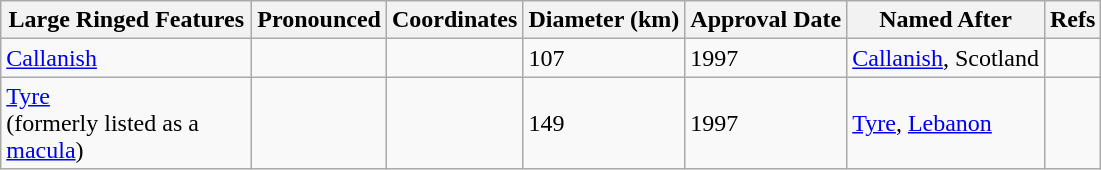<table class="wikitable">
<tr>
<th style="width:10em">Large Ringed Features</th>
<th>Pronounced</th>
<th>Coordinates</th>
<th>Diameter (km)</th>
<th>Approval Date</th>
<th>Named After</th>
<th>Refs</th>
</tr>
<tr>
<td><a href='#'>Callanish</a></td>
<td></td>
<td></td>
<td>107</td>
<td>1997</td>
<td><a href='#'>Callanish</a>, Scotland</td>
<td></td>
</tr>
<tr>
<td><a href='#'>Tyre</a> <br>(formerly listed as a <a href='#'>macula</a>)</td>
<td></td>
<td></td>
<td>149</td>
<td>1997</td>
<td><a href='#'>Tyre</a>, <a href='#'>Lebanon</a></td>
<td></td>
</tr>
</table>
